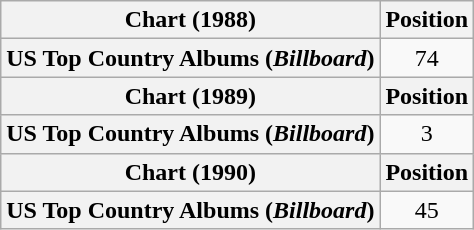<table class="wikitable plainrowheaders" style="text-align:center">
<tr>
<th scope="col">Chart (1988)</th>
<th scope="col">Position</th>
</tr>
<tr>
<th scope="row">US Top Country Albums (<em>Billboard</em>)</th>
<td>74</td>
</tr>
<tr>
<th scope="col">Chart (1989)</th>
<th scope="col">Position</th>
</tr>
<tr>
<th scope="row">US Top Country Albums (<em>Billboard</em>)</th>
<td>3</td>
</tr>
<tr>
<th scope="col">Chart (1990)</th>
<th scope="col">Position</th>
</tr>
<tr>
<th scope="row">US Top Country Albums (<em>Billboard</em>)</th>
<td>45</td>
</tr>
</table>
